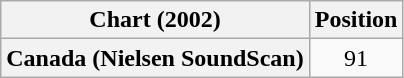<table class="wikitable plainrowheaders" style="text-align:center">
<tr>
<th>Chart (2002)</th>
<th>Position</th>
</tr>
<tr>
<th scope="row">Canada (Nielsen SoundScan)</th>
<td>91</td>
</tr>
</table>
